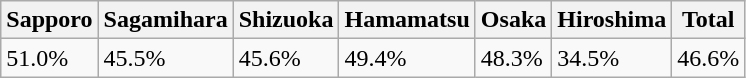<table class="wikitable">
<tr>
<th>Sapporo</th>
<th>Sagamihara</th>
<th>Shizuoka</th>
<th>Hamamatsu</th>
<th>Osaka</th>
<th>Hiroshima</th>
<th>Total</th>
</tr>
<tr>
<td>51.0%</td>
<td>45.5%</td>
<td>45.6%</td>
<td>49.4%</td>
<td>48.3%</td>
<td>34.5%</td>
<td>46.6%</td>
</tr>
</table>
